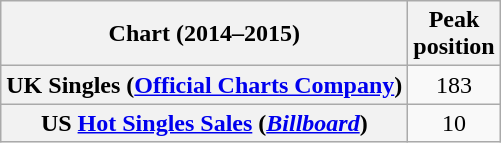<table class="wikitable sortable plainrowheaders" style="text-align:center">
<tr>
<th style="text-align:center;">Chart (2014–2015)</th>
<th style="text-align:center;">Peak<br>position</th>
</tr>
<tr>
<th scope="row">UK Singles (<a href='#'>Official Charts Company</a>)</th>
<td>183</td>
</tr>
<tr>
<th scope="row">US <a href='#'>Hot Singles Sales</a> (<em><a href='#'>Billboard</a></em>)</th>
<td>10</td>
</tr>
</table>
